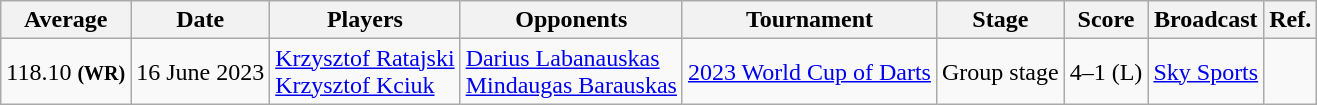<table class="wikitable">
<tr>
<th>Average</th>
<th>Date</th>
<th>Players</th>
<th>Opponents</th>
<th>Tournament</th>
<th>Stage</th>
<th>Score</th>
<th>Broadcast</th>
<th>Ref.</th>
</tr>
<tr>
<td>118.10 <strong><small>(WR)</small></strong></td>
<td>16 June 2023</td>
<td> <a href='#'>Krzysztof Ratajski</a><br> <a href='#'>Krzysztof Kciuk</a></td>
<td> <a href='#'>Darius Labanauskas</a><br> <a href='#'>Mindaugas Barauskas</a></td>
<td><a href='#'>2023 World Cup of Darts</a></td>
<td>Group stage</td>
<td>4–1 (L)</td>
<td><a href='#'>Sky Sports</a></td>
</tr>
</table>
